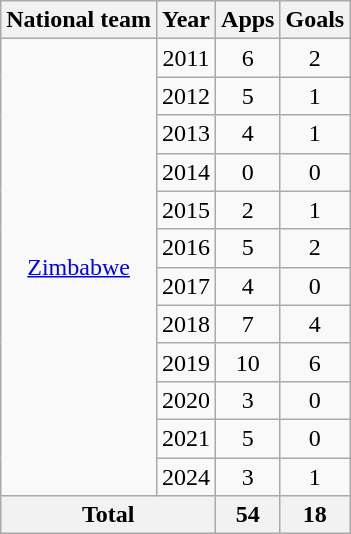<table class="wikitable" style="text-align:center">
<tr>
<th>National team</th>
<th>Year</th>
<th>Apps</th>
<th>Goals</th>
</tr>
<tr>
<td rowspan="12"><a href='#'>Zimbabwe</a></td>
<td>2011</td>
<td>6</td>
<td>2</td>
</tr>
<tr>
<td>2012</td>
<td>5</td>
<td>1</td>
</tr>
<tr>
<td>2013</td>
<td>4</td>
<td>1</td>
</tr>
<tr>
<td>2014</td>
<td>0</td>
<td>0</td>
</tr>
<tr>
<td>2015</td>
<td>2</td>
<td>1</td>
</tr>
<tr>
<td>2016</td>
<td>5</td>
<td>2</td>
</tr>
<tr>
<td>2017</td>
<td>4</td>
<td>0</td>
</tr>
<tr>
<td>2018</td>
<td>7</td>
<td>4</td>
</tr>
<tr>
<td>2019</td>
<td>10</td>
<td>6</td>
</tr>
<tr>
<td>2020</td>
<td>3</td>
<td>0</td>
</tr>
<tr>
<td>2021</td>
<td>5</td>
<td>0</td>
</tr>
<tr>
<td>2024</td>
<td>3</td>
<td>1</td>
</tr>
<tr>
<th colspan="2">Total</th>
<th>54</th>
<th>18</th>
</tr>
</table>
